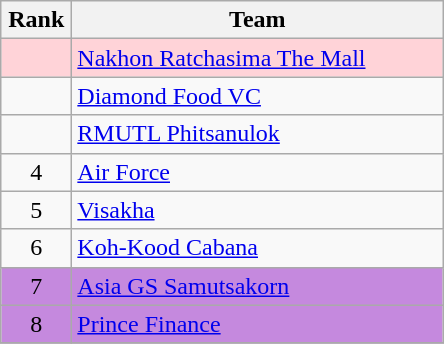<table class="wikitable" style="text-align: center;">
<tr>
<th width=40>Rank</th>
<th width=240>Team</th>
</tr>
<tr bgcolor=#FFD3D8>
<td></td>
<td align=left><a href='#'>Nakhon Ratchasima The Mall</a></td>
</tr>
<tr>
<td></td>
<td align=left><a href='#'>Diamond Food VC</a></td>
</tr>
<tr>
<td></td>
<td align=left><a href='#'>RMUTL Phitsanulok</a></td>
</tr>
<tr>
<td>4</td>
<td align=left><a href='#'>Air Force</a></td>
</tr>
<tr>
<td>5</td>
<td align=left><a href='#'>Visakha</a></td>
</tr>
<tr>
<td>6</td>
<td align=left><a href='#'>Koh-Kood Cabana</a></td>
</tr>
<tr bgcolor=#C589DE>
<td>7</td>
<td align=left><a href='#'>Asia GS Samutsakorn</a></td>
</tr>
<tr bgcolor=#C589DE>
<td>8</td>
<td align=left><a href='#'>Prince Finance</a></td>
</tr>
<tr>
</tr>
</table>
